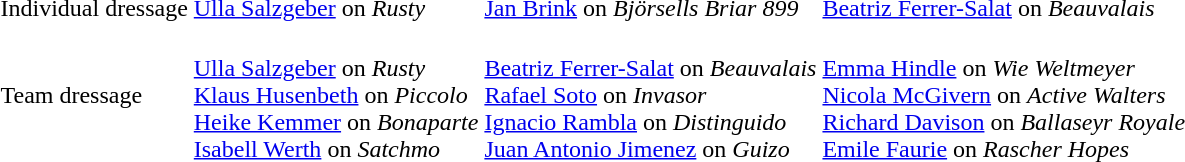<table>
<tr>
<td>Individual dressage<br></td>
<td> <a href='#'>Ulla Salzgeber</a> on <em>Rusty</em></td>
<td> <a href='#'>Jan Brink</a> on <em>Björsells Briar 899</em></td>
<td> <a href='#'>Beatriz Ferrer-Salat</a> on <em>Beauvalais</em></td>
</tr>
<tr>
<td>Team dressage<br></td>
<td><br><a href='#'>Ulla Salzgeber</a> on <em>Rusty</em><br><a href='#'>Klaus Husenbeth</a> on <em>Piccolo</em><br><a href='#'>Heike Kemmer</a> on <em>Bonaparte</em><br><a href='#'>Isabell Werth</a> on <em>Satchmo</em></td>
<td><br><a href='#'>Beatriz Ferrer-Salat</a> on <em>Beauvalais</em><br><a href='#'>Rafael Soto</a> on <em>Invasor</em><br><a href='#'>Ignacio Rambla</a> on <em>Distinguido</em><br><a href='#'>Juan Antonio Jimenez</a> on <em>Guizo</em></td>
<td><br><a href='#'>Emma Hindle</a> on <em>Wie Weltmeyer</em><br><a href='#'>Nicola McGivern</a> on <em>Active Walters</em><br><a href='#'>Richard Davison</a> on <em>Ballaseyr Royale</em><br><a href='#'>Emile Faurie</a> on <em>Rascher Hopes</em></td>
</tr>
</table>
